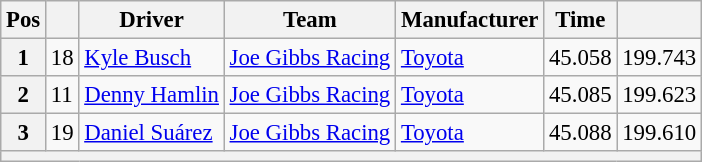<table class="wikitable" style="font-size:95%">
<tr>
<th>Pos</th>
<th></th>
<th>Driver</th>
<th>Team</th>
<th>Manufacturer</th>
<th>Time</th>
<th></th>
</tr>
<tr>
<th>1</th>
<td>18</td>
<td><a href='#'>Kyle Busch</a></td>
<td><a href='#'>Joe Gibbs Racing</a></td>
<td><a href='#'>Toyota</a></td>
<td>45.058</td>
<td>199.743</td>
</tr>
<tr>
<th>2</th>
<td>11</td>
<td><a href='#'>Denny Hamlin</a></td>
<td><a href='#'>Joe Gibbs Racing</a></td>
<td><a href='#'>Toyota</a></td>
<td>45.085</td>
<td>199.623</td>
</tr>
<tr>
<th>3</th>
<td>19</td>
<td><a href='#'>Daniel Suárez</a></td>
<td><a href='#'>Joe Gibbs Racing</a></td>
<td><a href='#'>Toyota</a></td>
<td>45.088</td>
<td>199.610</td>
</tr>
<tr>
<th colspan="7"></th>
</tr>
</table>
